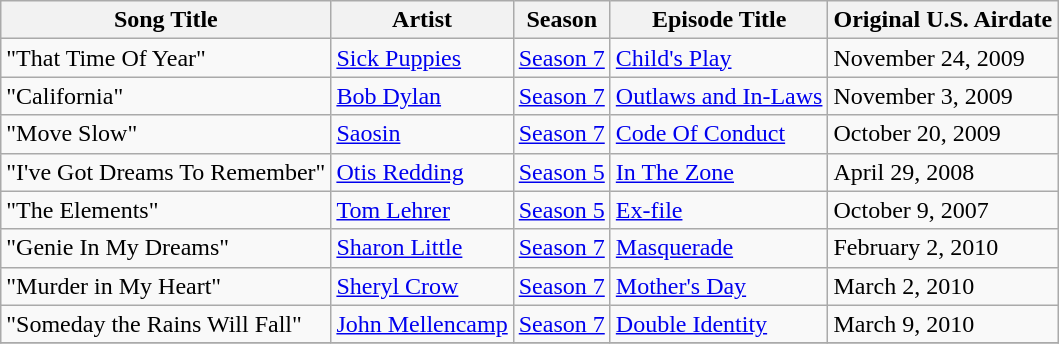<table class="wikitable sortable" border="1">
<tr>
<th><strong>Song Title</strong></th>
<th><strong>Artist</strong></th>
<th><strong>Season</strong></th>
<th><strong>Episode Title</strong></th>
<th><strong>Original U.S. Airdate</strong></th>
</tr>
<tr>
<td>"That Time Of Year"</td>
<td><a href='#'>Sick Puppies</a></td>
<td><a href='#'>Season 7</a></td>
<td><a href='#'>Child's Play</a></td>
<td>November 24, 2009</td>
</tr>
<tr>
<td>"California"</td>
<td><a href='#'>Bob Dylan</a></td>
<td><a href='#'>Season 7</a></td>
<td><a href='#'>Outlaws and In-Laws</a></td>
<td>November 3, 2009</td>
</tr>
<tr>
<td>"Move Slow"</td>
<td><a href='#'>Saosin</a></td>
<td><a href='#'>Season 7</a></td>
<td><a href='#'>Code Of Conduct</a></td>
<td>October 20, 2009</td>
</tr>
<tr>
<td>"I've Got Dreams To Remember"</td>
<td><a href='#'>Otis Redding</a></td>
<td><a href='#'>Season 5</a></td>
<td><a href='#'>In The Zone</a></td>
<td>April 29, 2008</td>
</tr>
<tr>
<td>"The Elements"</td>
<td><a href='#'>Tom Lehrer</a></td>
<td><a href='#'>Season 5</a></td>
<td><a href='#'>Ex-file</a></td>
<td>October 9, 2007</td>
</tr>
<tr>
<td>"Genie In My Dreams"</td>
<td><a href='#'>Sharon Little</a></td>
<td><a href='#'>Season 7</a></td>
<td><a href='#'>Masquerade</a></td>
<td>February 2, 2010</td>
</tr>
<tr>
<td>"Murder in My Heart"</td>
<td><a href='#'>Sheryl Crow</a></td>
<td><a href='#'>Season 7</a></td>
<td><a href='#'>Mother's Day</a></td>
<td>March 2, 2010</td>
</tr>
<tr>
<td>"Someday the Rains Will Fall"</td>
<td><a href='#'>John Mellencamp</a></td>
<td><a href='#'>Season 7</a></td>
<td><a href='#'>Double Identity</a></td>
<td>March 9, 2010</td>
</tr>
<tr>
</tr>
</table>
